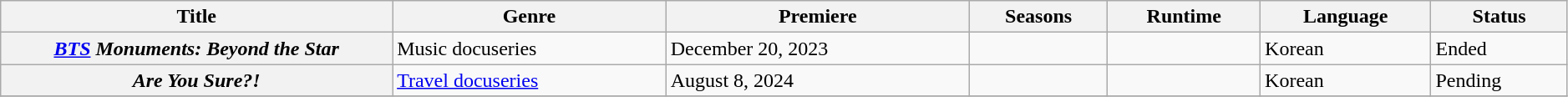<table class="wikitable plainrowheaders sortable" style="width:99%;">
<tr>
<th scope="col" style="width:25%;">Title</th>
<th>Genre</th>
<th>Premiere</th>
<th>Seasons</th>
<th>Runtime</th>
<th>Language</th>
<th>Status</th>
</tr>
<tr>
<th scope="row"><em><a href='#'>BTS</a> Monuments: Beyond the Star</em></th>
<td>Music docuseries</td>
<td>December 20, 2023</td>
<td></td>
<td></td>
<td>Korean</td>
<td>Ended</td>
</tr>
<tr>
<th scope="row"><em>Are You Sure?!</em></th>
<td><a href='#'>Travel docuseries</a></td>
<td>August 8, 2024</td>
<td></td>
<td></td>
<td>Korean</td>
<td>Pending</td>
</tr>
<tr>
</tr>
</table>
